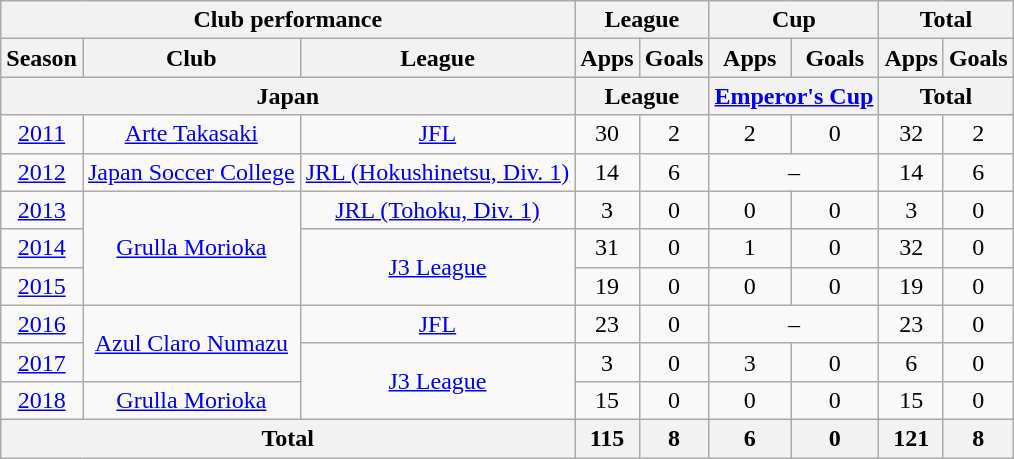<table class="wikitable" style="text-align:center;">
<tr>
<th colspan=3>Club performance</th>
<th colspan=2>League</th>
<th colspan=2>Cup</th>
<th colspan=2>Total</th>
</tr>
<tr>
<th>Season</th>
<th>Club</th>
<th>League</th>
<th>Apps</th>
<th>Goals</th>
<th>Apps</th>
<th>Goals</th>
<th>Apps</th>
<th>Goals</th>
</tr>
<tr>
<th colspan=3>Japan</th>
<th colspan=2>League</th>
<th colspan=2><a href='#'>Emperor's Cup</a></th>
<th colspan=2>Total</th>
</tr>
<tr>
<td><a href='#'>2011</a></td>
<td><a href='#'>Arte Takasaki</a></td>
<td><a href='#'>JFL</a></td>
<td>30</td>
<td>2</td>
<td>2</td>
<td>0</td>
<td>32</td>
<td>2</td>
</tr>
<tr>
<td><a href='#'>2012</a></td>
<td><a href='#'>Japan Soccer College</a></td>
<td><a href='#'>JRL (Hokushinetsu, Div. 1)</a></td>
<td>14</td>
<td>6</td>
<td colspan="2">–</td>
<td>14</td>
<td>6</td>
</tr>
<tr>
<td><a href='#'>2013</a></td>
<td rowspan="3"><a href='#'>Grulla Morioka</a></td>
<td><a href='#'>JRL (Tohoku, Div. 1)</a></td>
<td>3</td>
<td>0</td>
<td>0</td>
<td>0</td>
<td>3</td>
<td>0</td>
</tr>
<tr>
<td><a href='#'>2014</a></td>
<td rowspan="2"><a href='#'>J3 League</a></td>
<td>31</td>
<td>0</td>
<td>1</td>
<td>0</td>
<td>32</td>
<td>0</td>
</tr>
<tr>
<td><a href='#'>2015</a></td>
<td>19</td>
<td>0</td>
<td>0</td>
<td>0</td>
<td>19</td>
<td>0</td>
</tr>
<tr>
<td><a href='#'>2016</a></td>
<td rowspan="2"><a href='#'>Azul Claro Numazu</a></td>
<td><a href='#'>JFL</a></td>
<td>23</td>
<td>0</td>
<td colspan="2">–</td>
<td>23</td>
<td>0</td>
</tr>
<tr>
<td><a href='#'>2017</a></td>
<td rowspan="2"><a href='#'>J3 League</a></td>
<td>3</td>
<td>0</td>
<td>3</td>
<td>0</td>
<td>6</td>
<td>0</td>
</tr>
<tr>
<td><a href='#'>2018</a></td>
<td><a href='#'>Grulla Morioka</a></td>
<td>15</td>
<td>0</td>
<td>0</td>
<td>0</td>
<td>15</td>
<td>0</td>
</tr>
<tr>
<th colspan=3>Total</th>
<th>115</th>
<th>8</th>
<th>6</th>
<th>0</th>
<th>121</th>
<th>8</th>
</tr>
</table>
